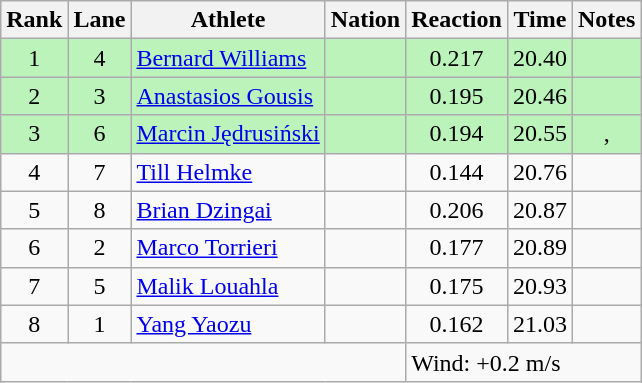<table class="wikitable sortable" style="text-align:center">
<tr>
<th>Rank</th>
<th>Lane</th>
<th>Athlete</th>
<th>Nation</th>
<th>Reaction</th>
<th>Time</th>
<th>Notes</th>
</tr>
<tr bgcolor=bbf3bb>
<td>1</td>
<td>4</td>
<td align="left"><a href='#'>Bernard Williams</a></td>
<td align="left"></td>
<td>0.217</td>
<td>20.40</td>
<td></td>
</tr>
<tr bgcolor=bbf3bb>
<td>2</td>
<td>3</td>
<td align="left"><a href='#'>Anastasios Gousis</a></td>
<td align="left"></td>
<td>0.195</td>
<td>20.46</td>
<td></td>
</tr>
<tr bgcolor=bbf3bb>
<td>3</td>
<td>6</td>
<td align="left"><a href='#'>Marcin Jędrusiński</a></td>
<td align="left"></td>
<td>0.194</td>
<td>20.55</td>
<td>, </td>
</tr>
<tr>
<td>4</td>
<td>7</td>
<td align="left"><a href='#'>Till Helmke</a></td>
<td align="left"></td>
<td>0.144</td>
<td>20.76</td>
<td></td>
</tr>
<tr>
<td>5</td>
<td>8</td>
<td align="left"><a href='#'>Brian Dzingai</a></td>
<td align="left"></td>
<td>0.206</td>
<td>20.87</td>
<td></td>
</tr>
<tr>
<td>6</td>
<td>2</td>
<td align="left"><a href='#'>Marco Torrieri</a></td>
<td align="left"></td>
<td>0.177</td>
<td>20.89</td>
<td></td>
</tr>
<tr>
<td>7</td>
<td>5</td>
<td align="left"><a href='#'>Malik Louahla</a></td>
<td align="left"></td>
<td>0.175</td>
<td>20.93</td>
<td></td>
</tr>
<tr>
<td>8</td>
<td>1</td>
<td align="left"><a href='#'>Yang Yaozu</a></td>
<td align="left"></td>
<td>0.162</td>
<td>21.03</td>
<td></td>
</tr>
<tr class="sortbottom">
<td colspan=4></td>
<td colspan="3" style="text-align:left;">Wind: +0.2 m/s</td>
</tr>
</table>
